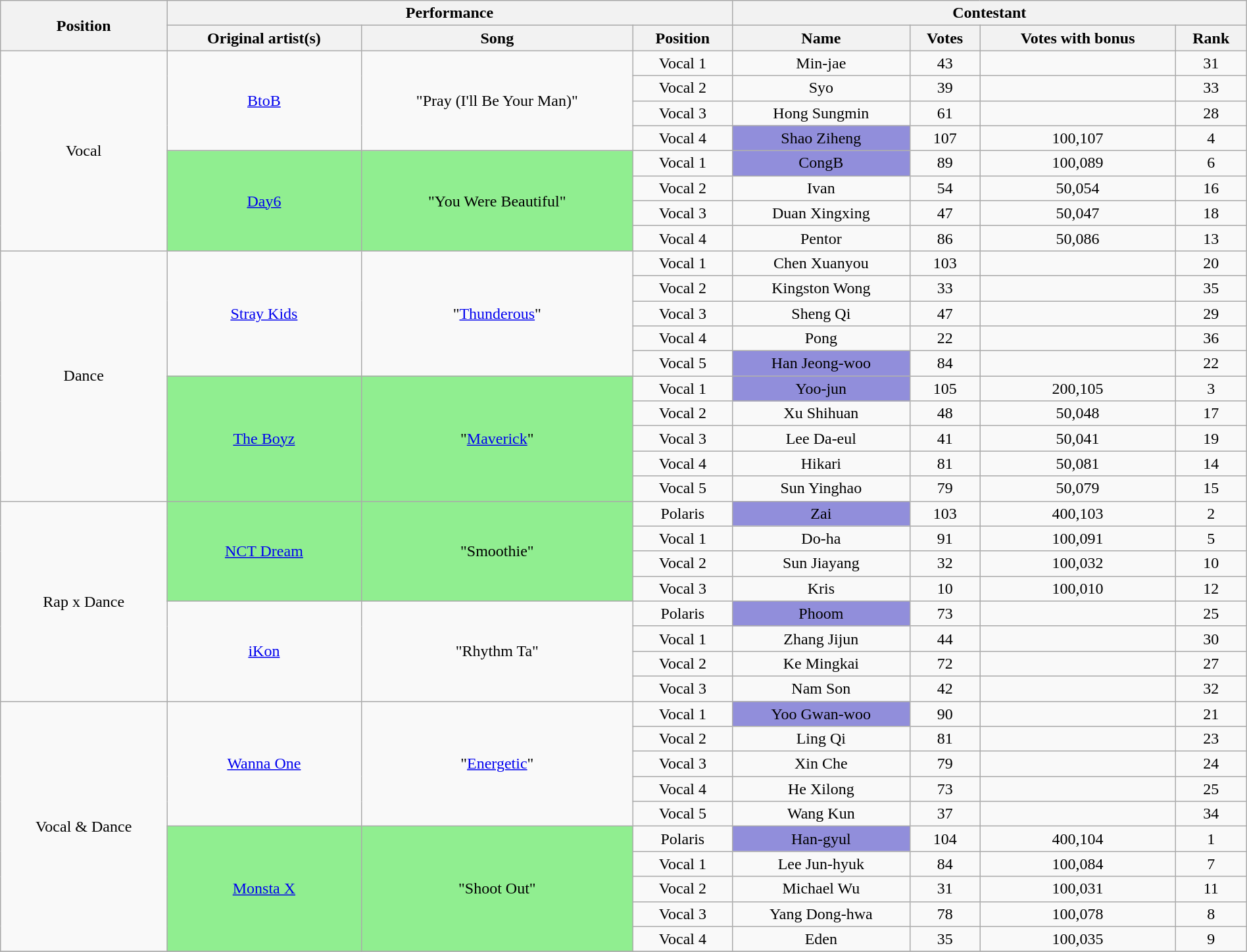<table class="wikitable collapsible sortable" style="width:100%; text-align:center">
<tr>
<th rowspan="2">Position</th>
<th colspan="3">Performance</th>
<th colspan="5">Contestant</th>
</tr>
<tr>
<th>Original artist(s)</th>
<th>Song</th>
<th>Position</th>
<th>Name</th>
<th>Votes</th>
<th>Votes with bonus</th>
<th>Rank</th>
</tr>
<tr>
<td rowspan="8">Vocal</td>
<td rowspan="4"><a href='#'>BtoB</a></td>
<td rowspan="4">"Pray (I'll Be Your Man)"</td>
<td>Vocal 1</td>
<td>Min-jae</td>
<td>43</td>
<td></td>
<td>31</td>
</tr>
<tr>
<td>Vocal 2</td>
<td>Syo</td>
<td>39</td>
<td></td>
<td>33</td>
</tr>
<tr>
<td>Vocal 3</td>
<td>Hong Sungmin</td>
<td>61</td>
<td></td>
<td>28</td>
</tr>
<tr>
<td>Vocal 4</td>
<td style="background:#918EDB">Shao Ziheng</td>
<td>107</td>
<td>100,107</td>
<td>4</td>
</tr>
<tr>
<td rowspan="4" style="background:#90EE90"><a href='#'>Day6</a></td>
<td rowspan="4" style="background:#90EE90">"You Were Beautiful"</td>
<td>Vocal 1</td>
<td style="background:#918EDB">CongB</td>
<td>89</td>
<td>100,089</td>
<td>6</td>
</tr>
<tr>
<td>Vocal 2</td>
<td>Ivan</td>
<td>54</td>
<td>50,054</td>
<td>16</td>
</tr>
<tr>
<td>Vocal 3</td>
<td>Duan Xingxing</td>
<td>47</td>
<td>50,047</td>
<td>18</td>
</tr>
<tr>
<td>Vocal 4</td>
<td>Pentor</td>
<td>86</td>
<td>50,086</td>
<td>13</td>
</tr>
<tr>
<td rowspan="10">Dance</td>
<td rowspan="5"><a href='#'>Stray Kids</a></td>
<td rowspan="5">"<a href='#'>Thunderous</a>"</td>
<td>Vocal 1</td>
<td>Chen Xuanyou</td>
<td>103</td>
<td></td>
<td>20</td>
</tr>
<tr>
<td>Vocal 2</td>
<td>Kingston Wong</td>
<td>33</td>
<td></td>
<td>35</td>
</tr>
<tr>
<td>Vocal 3</td>
<td>Sheng Qi</td>
<td>47</td>
<td></td>
<td>29</td>
</tr>
<tr>
<td>Vocal 4</td>
<td>Pong</td>
<td>22</td>
<td></td>
<td>36</td>
</tr>
<tr>
<td>Vocal 5</td>
<td style="background:#918EDB">Han Jeong-woo</td>
<td>84</td>
<td></td>
<td>22</td>
</tr>
<tr>
<td rowspan="5" style="background:#90EE90"><a href='#'>The Boyz</a></td>
<td rowspan="5" style="background:#90EE90">"<a href='#'>Maverick</a>"</td>
<td>Vocal 1</td>
<td style="background:#918EDB">Yoo-jun</td>
<td>105</td>
<td>200,105</td>
<td>3</td>
</tr>
<tr>
<td>Vocal 2</td>
<td>Xu Shihuan</td>
<td>48</td>
<td>50,048</td>
<td>17</td>
</tr>
<tr>
<td>Vocal 3</td>
<td>Lee Da-eul</td>
<td>41</td>
<td>50,041</td>
<td>19</td>
</tr>
<tr>
<td>Vocal 4</td>
<td>Hikari</td>
<td>81</td>
<td>50,081</td>
<td>14</td>
</tr>
<tr>
<td>Vocal 5</td>
<td>Sun Yinghao</td>
<td>79</td>
<td>50,079</td>
<td>15</td>
</tr>
<tr>
<td rowspan="8">Rap x Dance</td>
<td rowspan="4" style="background:#90EE90"><a href='#'>NCT Dream</a></td>
<td rowspan="4" style="background:#90EE90">"Smoothie"</td>
<td>Polaris</td>
<td style="background:#918EDB">Zai</td>
<td>103</td>
<td>400,103</td>
<td>2</td>
</tr>
<tr>
<td>Vocal 1</td>
<td>Do-ha</td>
<td>91</td>
<td>100,091</td>
<td>5</td>
</tr>
<tr>
<td>Vocal 2</td>
<td>Sun Jiayang</td>
<td>32</td>
<td>100,032</td>
<td>10</td>
</tr>
<tr>
<td>Vocal 3</td>
<td>Kris</td>
<td>10</td>
<td>100,010</td>
<td>12</td>
</tr>
<tr>
<td rowspan="4"><a href='#'>iKon</a></td>
<td rowspan="4">"Rhythm Ta"</td>
<td>Polaris</td>
<td style="background:#918EDB">Phoom</td>
<td>73</td>
<td></td>
<td>25</td>
</tr>
<tr>
<td>Vocal 1</td>
<td>Zhang Jijun</td>
<td>44</td>
<td></td>
<td>30</td>
</tr>
<tr>
<td>Vocal 2</td>
<td>Ke Mingkai</td>
<td>72</td>
<td></td>
<td>27</td>
</tr>
<tr>
<td>Vocal 3</td>
<td>Nam Son</td>
<td>42</td>
<td></td>
<td>32</td>
</tr>
<tr>
<td rowspan="10">Vocal & Dance</td>
<td rowspan="5"><a href='#'>Wanna One</a></td>
<td rowspan="5">"<a href='#'>Energetic</a>"</td>
<td>Vocal 1</td>
<td style="background:#918EDB">Yoo Gwan-woo</td>
<td>90</td>
<td></td>
<td>21</td>
</tr>
<tr>
<td>Vocal 2</td>
<td>Ling Qi</td>
<td>81</td>
<td></td>
<td>23</td>
</tr>
<tr>
<td>Vocal 3</td>
<td>Xin Che</td>
<td>79</td>
<td></td>
<td>24</td>
</tr>
<tr>
<td>Vocal 4</td>
<td>He Xilong</td>
<td>73</td>
<td></td>
<td>25</td>
</tr>
<tr>
<td>Vocal 5</td>
<td>Wang Kun</td>
<td>37</td>
<td></td>
<td>34</td>
</tr>
<tr>
<td rowspan="5" style="background:#90EE90"><a href='#'>Monsta X</a></td>
<td rowspan="5" style="background:#90EE90">"Shoot Out"</td>
<td>Polaris</td>
<td style="background:#918EDB">Han-gyul</td>
<td>104</td>
<td>400,104</td>
<td>1</td>
</tr>
<tr>
<td>Vocal 1</td>
<td>Lee Jun-hyuk</td>
<td>84</td>
<td>100,084</td>
<td>7</td>
</tr>
<tr>
<td>Vocal 2</td>
<td>Michael Wu</td>
<td>31</td>
<td>100,031</td>
<td>11</td>
</tr>
<tr>
<td>Vocal 3</td>
<td>Yang Dong-hwa</td>
<td>78</td>
<td>100,078</td>
<td>8</td>
</tr>
<tr>
<td>Vocal 4</td>
<td>Eden</td>
<td>35</td>
<td>100,035</td>
<td>9</td>
</tr>
<tr>
</tr>
</table>
